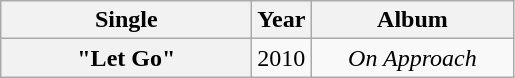<table class="wikitable plainrowheaders" border="1" style="text-align: center;">
<tr>
<th style="width: 10em;">Single</th>
<th>Year</th>
<th style="width: 8em;">Album</th>
</tr>
<tr>
<th scope="row">"Let Go"</th>
<td>2010</td>
<td><em>On Approach</em></td>
</tr>
</table>
